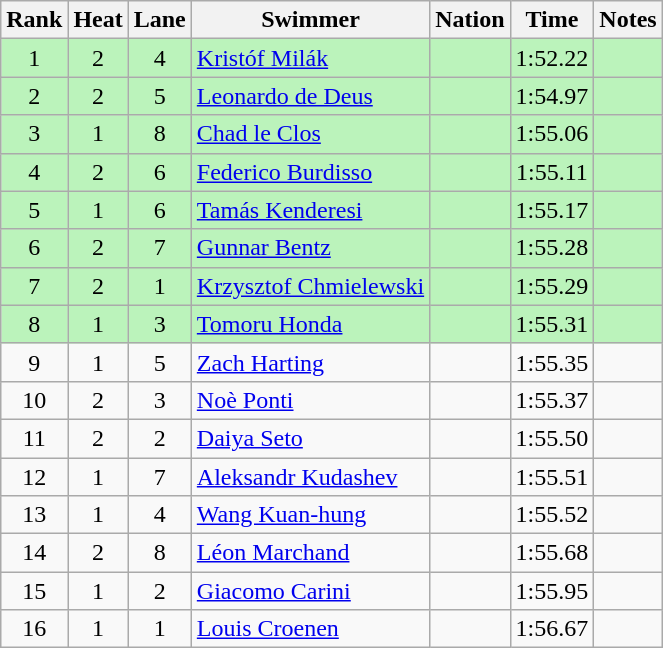<table class="wikitable sortable" style="text-align:center">
<tr>
<th>Rank</th>
<th>Heat</th>
<th>Lane</th>
<th>Swimmer</th>
<th>Nation</th>
<th>Time</th>
<th>Notes</th>
</tr>
<tr bgcolor=bbf3bb>
<td>1</td>
<td>2</td>
<td>4</td>
<td align=left><a href='#'>Kristóf Milák</a></td>
<td align=left></td>
<td>1:52.22</td>
<td></td>
</tr>
<tr bgcolor=bbf3bb>
<td>2</td>
<td>2</td>
<td>5</td>
<td align=left><a href='#'>Leonardo de Deus</a></td>
<td align=left></td>
<td>1:54.97</td>
<td></td>
</tr>
<tr bgcolor=bbf3bb>
<td>3</td>
<td>1</td>
<td>8</td>
<td align=left><a href='#'>Chad le Clos</a></td>
<td align=left></td>
<td>1:55.06</td>
<td></td>
</tr>
<tr bgcolor=bbf3bb>
<td>4</td>
<td>2</td>
<td>6</td>
<td align=left><a href='#'>Federico Burdisso</a></td>
<td align=left></td>
<td>1:55.11</td>
<td></td>
</tr>
<tr bgcolor=bbf3bb>
<td>5</td>
<td>1</td>
<td>6</td>
<td align=left><a href='#'>Tamás Kenderesi</a></td>
<td align=left></td>
<td>1:55.17</td>
<td></td>
</tr>
<tr bgcolor=bbf3bb>
<td>6</td>
<td>2</td>
<td>7</td>
<td align=left><a href='#'>Gunnar Bentz</a></td>
<td align=left></td>
<td>1:55.28</td>
<td></td>
</tr>
<tr bgcolor=bbf3bb>
<td>7</td>
<td>2</td>
<td>1</td>
<td align=left><a href='#'>Krzysztof Chmielewski</a></td>
<td align=left></td>
<td>1:55.29</td>
<td></td>
</tr>
<tr bgcolor=bbf3bb>
<td>8</td>
<td>1</td>
<td>3</td>
<td align=left><a href='#'>Tomoru Honda</a></td>
<td align=left></td>
<td>1:55.31</td>
<td></td>
</tr>
<tr>
<td>9</td>
<td>1</td>
<td>5</td>
<td align=left><a href='#'>Zach Harting</a></td>
<td align=left></td>
<td>1:55.35</td>
<td></td>
</tr>
<tr>
<td>10</td>
<td>2</td>
<td>3</td>
<td align=left><a href='#'>Noè Ponti</a></td>
<td align=left></td>
<td>1:55.37</td>
<td></td>
</tr>
<tr>
<td>11</td>
<td>2</td>
<td>2</td>
<td align=left><a href='#'>Daiya Seto</a></td>
<td align=left></td>
<td>1:55.50</td>
<td></td>
</tr>
<tr>
<td>12</td>
<td>1</td>
<td>7</td>
<td align=left><a href='#'>Aleksandr Kudashev</a></td>
<td align=left></td>
<td>1:55.51</td>
<td></td>
</tr>
<tr>
<td>13</td>
<td>1</td>
<td>4</td>
<td align=left><a href='#'>Wang Kuan-hung</a></td>
<td align=left></td>
<td>1:55.52</td>
<td></td>
</tr>
<tr>
<td>14</td>
<td>2</td>
<td>8</td>
<td align=left><a href='#'>Léon Marchand</a></td>
<td align=left></td>
<td>1:55.68</td>
<td></td>
</tr>
<tr>
<td>15</td>
<td>1</td>
<td>2</td>
<td align=left><a href='#'>Giacomo Carini</a></td>
<td align=left></td>
<td>1:55.95</td>
<td></td>
</tr>
<tr>
<td>16</td>
<td>1</td>
<td>1</td>
<td align=left><a href='#'>Louis Croenen</a></td>
<td align=left></td>
<td>1:56.67</td>
<td></td>
</tr>
</table>
